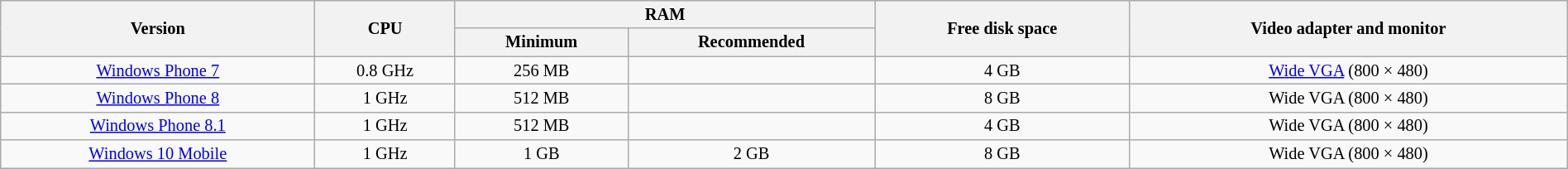<table class="wikitable sortable" style=font-size:85%;text-align:center;width:100%>
<tr>
<th rowspan=2>Version</th>
<th rowspan=2>CPU</th>
<th colspan=2>RAM</th>
<th rowspan=2>Free disk space</th>
<th rowspan=2>Video adapter and monitor</th>
</tr>
<tr>
<th>Minimum</th>
<th>Recommended</th>
</tr>
<tr>
<td><a href='#'>Windows Phone 7</a></td>
<td>0.8 GHz</td>
<td>256 MB</td>
<td></td>
<td>4 GB</td>
<td><a href='#'>Wide VGA</a> (800 × 480)</td>
</tr>
<tr>
<td><a href='#'>Windows Phone 8</a></td>
<td>1 GHz</td>
<td>512 MB</td>
<td></td>
<td>8 GB</td>
<td>Wide VGA (800 × 480)</td>
</tr>
<tr>
<td><a href='#'>Windows Phone 8.1</a></td>
<td>1 GHz</td>
<td>512 MB</td>
<td></td>
<td>4 GB</td>
<td>Wide VGA (800 × 480)</td>
</tr>
<tr>
<td><a href='#'>Windows 10 Mobile</a></td>
<td>1 GHz</td>
<td>1 GB</td>
<td>2 GB</td>
<td>8 GB</td>
<td>Wide VGA (800 × 480)</td>
</tr>
</table>
